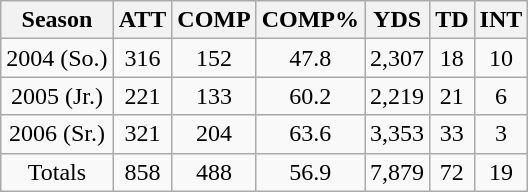<table class="wikitable" style="text-align: center;">
<tr>
<th>Season</th>
<th>ATT</th>
<th>COMP</th>
<th>COMP%</th>
<th>YDS</th>
<th>TD</th>
<th>INT</th>
</tr>
<tr>
<td>2004 (So.)</td>
<td>316</td>
<td>152</td>
<td>47.8</td>
<td>2,307</td>
<td>18</td>
<td>10</td>
</tr>
<tr>
<td>2005 (Jr.)</td>
<td>221</td>
<td>133</td>
<td>60.2</td>
<td>2,219</td>
<td>21</td>
<td>6</td>
</tr>
<tr>
<td>2006 (Sr.)</td>
<td>321</td>
<td>204</td>
<td>63.6</td>
<td>3,353</td>
<td>33</td>
<td>3</td>
</tr>
<tr>
<td>Totals</td>
<td>858</td>
<td>488</td>
<td>56.9</td>
<td>7,879</td>
<td>72</td>
<td>19</td>
</tr>
</table>
